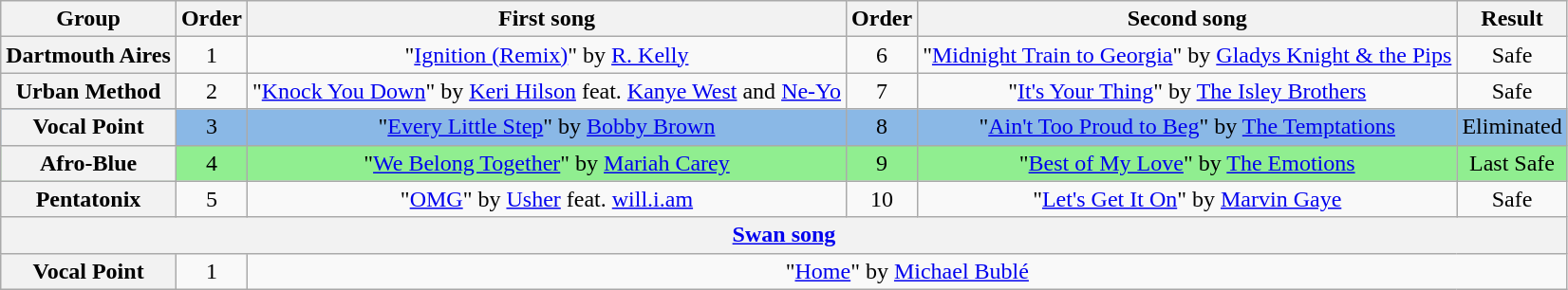<table class="wikitable plainrowheaders" style="text-align:center;">
<tr>
<th scope="col">Group</th>
<th scope="col">Order</th>
<th scope="col">First song</th>
<th scope="col">Order</th>
<th scope="col">Second song</th>
<th scope="col">Result</th>
</tr>
<tr>
<th scope="row">Dartmouth Aires</th>
<td>1</td>
<td>"<a href='#'>Ignition (Remix)</a>" by <a href='#'>R. Kelly</a></td>
<td>6</td>
<td>"<a href='#'>Midnight Train to Georgia</a>" by <a href='#'>Gladys Knight & the Pips</a></td>
<td>Safe</td>
</tr>
<tr>
<th scope="row">Urban Method</th>
<td>2</td>
<td>"<a href='#'>Knock You Down</a>" by <a href='#'>Keri Hilson</a> feat. <a href='#'>Kanye West</a> and <a href='#'>Ne-Yo</a></td>
<td>7</td>
<td>"<a href='#'>It's Your Thing</a>" by <a href='#'>The Isley Brothers</a></td>
<td>Safe</td>
</tr>
<tr style="background:#8ab8e6;">
<th scope="row">Vocal Point</th>
<td>3</td>
<td>"<a href='#'>Every Little Step</a>" by <a href='#'>Bobby Brown</a></td>
<td>8</td>
<td>"<a href='#'>Ain't Too Proud to Beg</a>" by <a href='#'>The Temptations</a></td>
<td>Eliminated</td>
</tr>
<tr style="background:lightgreen;">
<th scope="row">Afro-Blue</th>
<td>4</td>
<td>"<a href='#'>We Belong Together</a>" by <a href='#'>Mariah Carey</a></td>
<td>9</td>
<td>"<a href='#'>Best of My Love</a>" by <a href='#'>The Emotions</a></td>
<td>Last Safe</td>
</tr>
<tr>
<th scope="row">Pentatonix</th>
<td>5</td>
<td>"<a href='#'>OMG</a>" by <a href='#'>Usher</a> feat. <a href='#'>will.i.am</a></td>
<td>10</td>
<td>"<a href='#'>Let's Get It On</a>" by <a href='#'>Marvin Gaye</a></td>
<td>Safe</td>
</tr>
<tr>
<th scope="col" colspan="6"><a href='#'>Swan song</a></th>
</tr>
<tr>
<th scope="row">Vocal Point</th>
<td>1</td>
<td colspan="4">"<a href='#'>Home</a>" by <a href='#'>Michael Bublé</a></td>
</tr>
</table>
